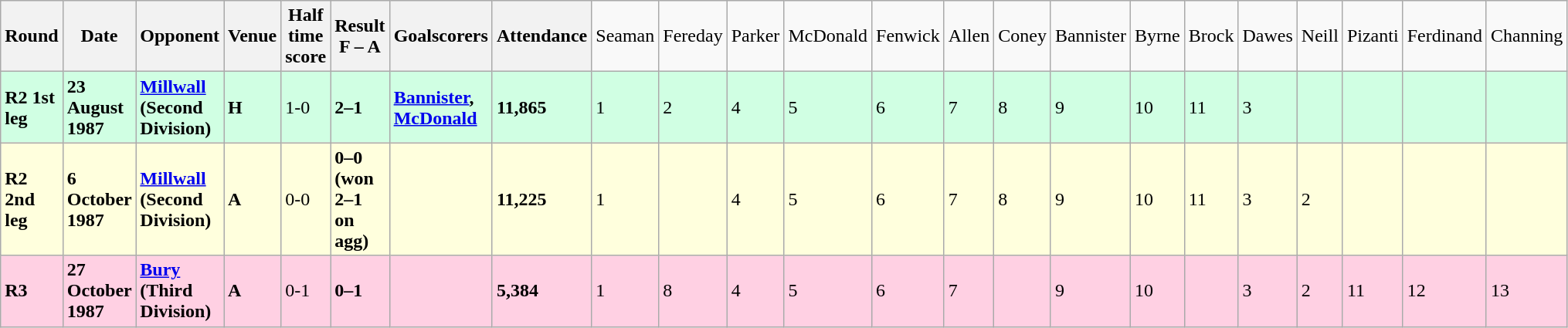<table class="wikitable">
<tr>
<th><strong>Round</strong></th>
<th><strong>Date</strong></th>
<th><strong>Opponent</strong></th>
<th><strong>Venue</strong></th>
<th><strong>Half time score</strong></th>
<th><strong>Result</strong><br><strong>F – A</strong></th>
<th><strong>Goalscorers</strong></th>
<th><strong>Attendance</strong></th>
<td>Seaman</td>
<td>Fereday</td>
<td>Parker</td>
<td>McDonald</td>
<td>Fenwick</td>
<td>Allen</td>
<td>Coney</td>
<td>Bannister</td>
<td>Byrne</td>
<td>Brock</td>
<td>Dawes</td>
<td>Neill</td>
<td>Pizanti</td>
<td>Ferdinand</td>
<td>Channing</td>
</tr>
<tr style="background-color: #d0ffe3;">
<td><strong>R2 1st leg</strong></td>
<td><strong>23 August 1987</strong></td>
<td><strong><a href='#'>Millwall</a> (Second Division)</strong></td>
<td><strong>H</strong></td>
<td>1-0</td>
<td><strong>2–1</strong></td>
<td><strong><a href='#'>Bannister</a>, <a href='#'>McDonald</a></strong></td>
<td><strong>11,865</strong></td>
<td>1</td>
<td>2</td>
<td>4</td>
<td>5</td>
<td>6</td>
<td>7</td>
<td>8</td>
<td>9</td>
<td>10</td>
<td>11</td>
<td>3</td>
<td></td>
<td></td>
<td></td>
<td></td>
</tr>
<tr style="background-color: #ffffdd;">
<td><strong>R2 2nd leg</strong></td>
<td><strong>6 October 1987</strong></td>
<td><strong><a href='#'>Millwall</a> (Second Division)</strong></td>
<td><strong>A</strong></td>
<td>0-0</td>
<td><strong>0–0 (won 2–1 on agg)</strong></td>
<td></td>
<td><strong>11,225</strong></td>
<td>1</td>
<td></td>
<td>4</td>
<td>5</td>
<td>6</td>
<td>7</td>
<td>8</td>
<td>9</td>
<td>10</td>
<td>11</td>
<td>3</td>
<td>2</td>
<td></td>
<td></td>
<td></td>
</tr>
<tr style="background-color: #ffd0e3;">
<td><strong>R3</strong></td>
<td><strong>27 October 1987</strong></td>
<td><strong><a href='#'>Bury</a> (Third Division)</strong></td>
<td><strong>A</strong></td>
<td>0-1</td>
<td><strong>0–1</strong></td>
<td></td>
<td><strong>5,384</strong></td>
<td>1</td>
<td>8</td>
<td>4</td>
<td>5</td>
<td>6</td>
<td>7</td>
<td></td>
<td>9</td>
<td>10</td>
<td></td>
<td>3</td>
<td>2</td>
<td>11</td>
<td>12</td>
<td>13</td>
</tr>
</table>
